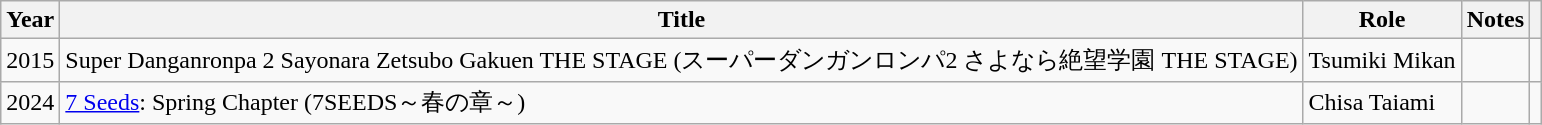<table class="wikitable plainrowheaders sortable">
<tr>
<th scope="col">Year</th>
<th scope="col">Title</th>
<th scope="col">Role</th>
<th class="unsortable">Notes</th>
<th class="unsortable"></th>
</tr>
<tr>
<td>2015</td>
<td>Super Danganronpa 2 Sayonara Zetsubo Gakuen THE STAGE (スーパーダンガンロンパ2 さよなら絶望学園 THE STAGE)</td>
<td>Tsumiki Mikan</td>
<td></td>
<td></td>
</tr>
<tr>
<td>2024</td>
<td><a href='#'>7 Seeds</a>: Spring Chapter (7SEEDS～春の章～)</td>
<td>Chisa Taiami</td>
<td></td>
<td></td>
</tr>
</table>
